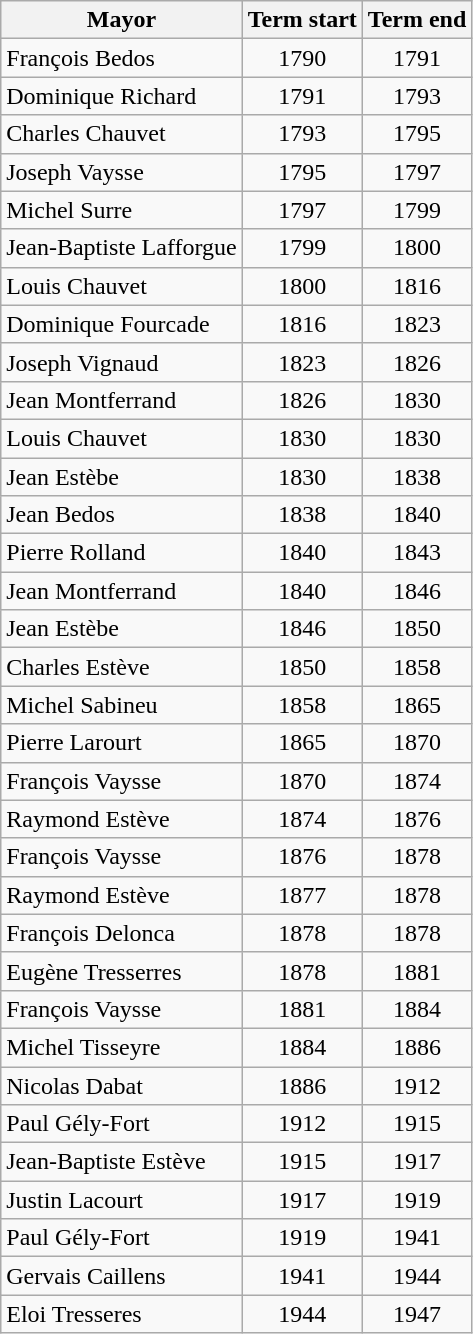<table class="wikitable collapsible collapsed">
<tr>
<th>Mayor</th>
<th>Term start</th>
<th>Term end</th>
</tr>
<tr>
<td>François Bedos</td>
<td align=center>1790</td>
<td align=center>1791</td>
</tr>
<tr>
<td>Dominique Richard</td>
<td align=center>1791</td>
<td align=center>1793</td>
</tr>
<tr>
<td>Charles Chauvet</td>
<td align=center>1793</td>
<td align=center>1795</td>
</tr>
<tr>
<td>Joseph Vaysse</td>
<td align=center>1795</td>
<td align=center>1797</td>
</tr>
<tr>
<td>Michel Surre</td>
<td align=center>1797</td>
<td align=center>1799</td>
</tr>
<tr>
<td>Jean-Baptiste Lafforgue</td>
<td align=center>1799</td>
<td align=center>1800</td>
</tr>
<tr>
<td>Louis Chauvet</td>
<td align=center>1800</td>
<td align=center>1816</td>
</tr>
<tr>
<td>Dominique Fourcade</td>
<td align=center>1816</td>
<td align=center>1823</td>
</tr>
<tr>
<td>Joseph Vignaud</td>
<td align=center>1823</td>
<td align=center>1826</td>
</tr>
<tr>
<td>Jean Montferrand</td>
<td align=center>1826</td>
<td align=center>1830</td>
</tr>
<tr>
<td>Louis Chauvet</td>
<td align=center>1830</td>
<td align=center>1830</td>
</tr>
<tr>
<td>Jean Estèbe</td>
<td align=center>1830</td>
<td align=center>1838</td>
</tr>
<tr>
<td>Jean Bedos</td>
<td align=center>1838</td>
<td align=center>1840</td>
</tr>
<tr>
<td>Pierre Rolland</td>
<td align=center>1840</td>
<td align=center>1843</td>
</tr>
<tr>
<td>Jean Montferrand</td>
<td align=center>1840</td>
<td align=center>1846</td>
</tr>
<tr>
<td>Jean Estèbe</td>
<td align=center>1846</td>
<td align=center>1850</td>
</tr>
<tr>
<td>Charles Estève</td>
<td align=center>1850</td>
<td align=center>1858</td>
</tr>
<tr>
<td>Michel Sabineu</td>
<td align=center>1858</td>
<td align=center>1865</td>
</tr>
<tr>
<td>Pierre Larourt</td>
<td align=center>1865</td>
<td align=center>1870</td>
</tr>
<tr>
<td>François Vaysse</td>
<td align=center>1870</td>
<td align=center>1874</td>
</tr>
<tr>
<td>Raymond Estève</td>
<td align=center>1874</td>
<td align=center>1876</td>
</tr>
<tr>
<td>François Vaysse</td>
<td align=center>1876</td>
<td align=center>1878</td>
</tr>
<tr>
<td>Raymond Estève</td>
<td align=center>1877</td>
<td align=center>1878</td>
</tr>
<tr>
<td>François Delonca</td>
<td align=center>1878</td>
<td align=center>1878</td>
</tr>
<tr>
<td>Eugène Tresserres</td>
<td align=center>1878</td>
<td align=center>1881</td>
</tr>
<tr>
<td>François Vaysse</td>
<td align=center>1881</td>
<td align=center>1884</td>
</tr>
<tr>
<td>Michel Tisseyre</td>
<td align=center>1884</td>
<td align=center>1886</td>
</tr>
<tr>
<td>Nicolas Dabat</td>
<td align=center>1886</td>
<td align=center>1912</td>
</tr>
<tr>
<td>Paul Gély-Fort</td>
<td align=center>1912</td>
<td align=center>1915</td>
</tr>
<tr>
<td>Jean-Baptiste Estève</td>
<td align=center>1915</td>
<td align=center>1917</td>
</tr>
<tr>
<td>Justin Lacourt</td>
<td align=center>1917</td>
<td align=center>1919</td>
</tr>
<tr>
<td>Paul Gély-Fort</td>
<td align=center>1919</td>
<td align=center>1941</td>
</tr>
<tr>
<td>Gervais Caillens</td>
<td align=center>1941</td>
<td align=center>1944</td>
</tr>
<tr>
<td>Eloi Tresseres</td>
<td align=center>1944</td>
<td align=center>1947</td>
</tr>
</table>
